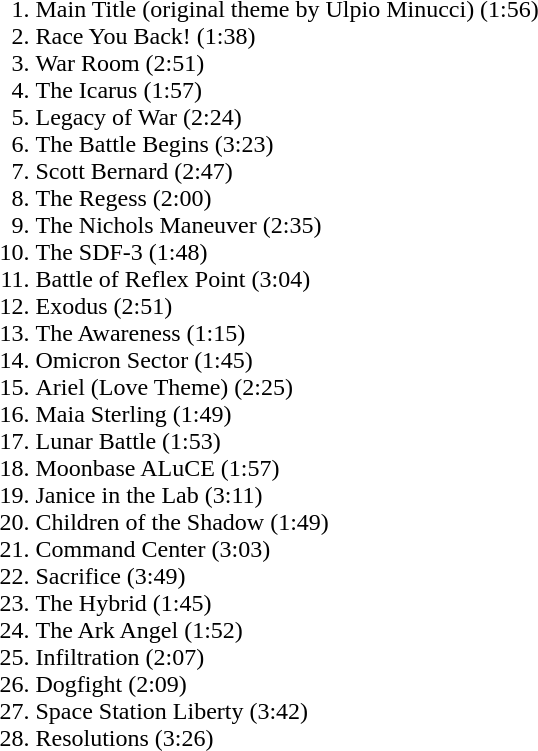<table>
<tr>
<td valign=top class="small"><br><ol><li>Main Title (original theme by Ulpio Minucci) (1:56)</li><li>Race You Back! (1:38)</li><li>War Room (2:51)</li><li>The Icarus (1:57)</li><li>Legacy of War (2:24)</li><li>The Battle Begins (3:23)</li><li>Scott Bernard (2:47)</li><li>The Regess (2:00)</li><li>The Nichols Maneuver (2:35)</li><li>The SDF-3 (1:48)</li><li>Battle of Reflex Point (3:04)</li><li>Exodus (2:51)</li><li>The Awareness (1:15)</li><li>Omicron Sector (1:45)</li><li>Ariel (Love Theme) (2:25)</li><li>Maia Sterling (1:49)</li><li>Lunar Battle (1:53)</li><li>Moonbase ALuCE (1:57)</li><li>Janice in the Lab (3:11)</li><li>Children of the Shadow (1:49)</li><li>Command Center (3:03)</li><li>Sacrifice (3:49)</li><li>The Hybrid (1:45)</li><li>The Ark Angel (1:52)</li><li>Infiltration (2:07)</li><li>Dogfight (2:09)</li><li>Space Station Liberty (3:42)</li><li>Resolutions (3:26)</li></ol></td>
</tr>
</table>
